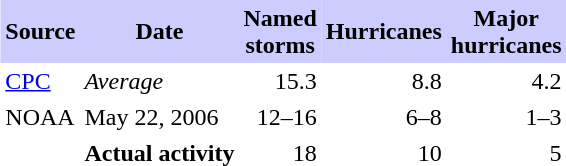<table class="toccolours" cellspacing=0 cellpadding=3 style="float:right; margin-left:1em; text-align:right;">
<tr style="background:#ccf;">
<td style="text-align:center;"><strong>Source</strong></td>
<td style="text-align:center;"><strong>Date</strong></td>
<td style="text-align:center;"><strong><span>Named<br>storms</span></strong></td>
<td style="text-align:center;"><strong><span>Hurricanes</span></strong></td>
<td style="text-align:center;"><strong><span>Major<br>hurricanes</span></strong></td>
</tr>
<tr>
<td align="left"><a href='#'>CPC</a></td>
<td align="left"><em>Average</em></td>
<td>15.3</td>
<td>8.8</td>
<td>4.2</td>
</tr>
<tr>
<td align="left">NOAA</td>
<td align="left">May 22, 2006</td>
<td>12–16</td>
<td>6–8</td>
<td>1–3</td>
</tr>
<tr>
<td align="left"></td>
<td align="left"><strong>Actual activity</strong></td>
<td>18</td>
<td>10</td>
<td>5</td>
</tr>
</table>
